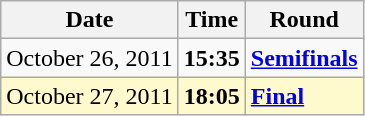<table class="wikitable">
<tr>
<th>Date</th>
<th>Time</th>
<th>Round</th>
</tr>
<tr>
<td>October 26, 2011</td>
<td><strong>15:35</strong></td>
<td><strong><a href='#'>Semifinals</a></strong></td>
</tr>
<tr style=background:lemonchiffon>
<td>October 27, 2011</td>
<td><strong>18:05</strong></td>
<td><strong><a href='#'>Final</a></strong></td>
</tr>
</table>
